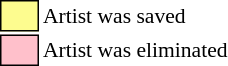<table class="toccolours"style="font-size: 90%; white-space: nowrap;">
<tr>
<td style="background:#fdfc8f; border:1px solid black;">      </td>
<td>Artist was saved</td>
</tr>
<tr>
<td style="background:pink; border:1px solid black;">      </td>
<td>Artist was eliminated</td>
</tr>
</table>
